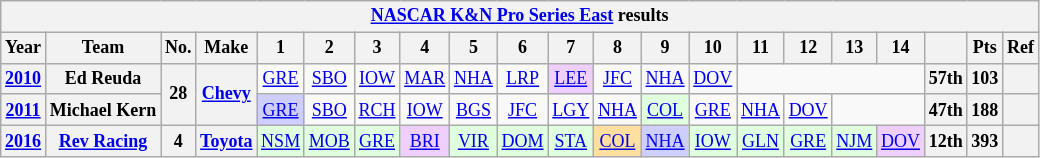<table class="wikitable" style="text-align:center; font-size:75%">
<tr>
<th colspan=23><a href='#'>NASCAR K&N Pro Series East</a> results</th>
</tr>
<tr>
<th>Year</th>
<th>Team</th>
<th>No.</th>
<th>Make</th>
<th>1</th>
<th>2</th>
<th>3</th>
<th>4</th>
<th>5</th>
<th>6</th>
<th>7</th>
<th>8</th>
<th>9</th>
<th>10</th>
<th>11</th>
<th>12</th>
<th>13</th>
<th>14</th>
<th></th>
<th>Pts</th>
<th>Ref</th>
</tr>
<tr>
<th><a href='#'>2010</a></th>
<th>Ed Reuda</th>
<th rowspan=2>28</th>
<th rowspan=2><a href='#'>Chevy</a></th>
<td><a href='#'>GRE</a></td>
<td><a href='#'>SBO</a></td>
<td><a href='#'>IOW</a></td>
<td><a href='#'>MAR</a></td>
<td><a href='#'>NHA</a></td>
<td><a href='#'>LRP</a></td>
<td style="background:#EFCFFF;"><a href='#'>LEE</a><br></td>
<td><a href='#'>JFC</a></td>
<td><a href='#'>NHA</a></td>
<td><a href='#'>DOV</a></td>
<td colspan=4></td>
<th>57th</th>
<th>103</th>
<th></th>
</tr>
<tr>
<th><a href='#'>2011</a></th>
<th>Michael Kern</th>
<td style="background:#CFCFFF;"><a href='#'>GRE</a><br></td>
<td><a href='#'>SBO</a></td>
<td><a href='#'>RCH</a></td>
<td><a href='#'>IOW</a></td>
<td><a href='#'>BGS</a></td>
<td><a href='#'>JFC</a></td>
<td><a href='#'>LGY</a></td>
<td><a href='#'>NHA</a></td>
<td style="background:#DFFFDF;"><a href='#'>COL</a><br></td>
<td><a href='#'>GRE</a></td>
<td><a href='#'>NHA</a></td>
<td><a href='#'>DOV</a></td>
<td colspan=2></td>
<th>47th</th>
<th>188</th>
<th></th>
</tr>
<tr>
<th><a href='#'>2016</a></th>
<th><a href='#'>Rev Racing</a></th>
<th>4</th>
<th><a href='#'>Toyota</a></th>
<td style="background:#DFFFDF;"><a href='#'>NSM</a><br></td>
<td style="background:#DFFFDF;"><a href='#'>MOB</a><br></td>
<td style="background:#DFFFDF;"><a href='#'>GRE</a><br></td>
<td style="background:#EFCFFF;"><a href='#'>BRI</a><br></td>
<td style="background:#DFFFDF;"><a href='#'>VIR</a><br></td>
<td style="background:#DFFFDF;"><a href='#'>DOM</a><br></td>
<td style="background:#DFFFDF;"><a href='#'>STA</a><br></td>
<td style="background:#FFDF9F;"><a href='#'>COL</a><br></td>
<td style="background:#CFCFFF;"><a href='#'>NHA</a><br></td>
<td style="background:#DFFFDF;"><a href='#'>IOW</a><br></td>
<td style="background:#DFFFDF;"><a href='#'>GLN</a><br></td>
<td style="background:#DFFFDF;"><a href='#'>GRE</a><br></td>
<td style="background:#DFFFDF;"><a href='#'>NJM</a><br></td>
<td style="background:#EFCFFF;"><a href='#'>DOV</a><br></td>
<th>12th</th>
<th>393</th>
<th></th>
</tr>
</table>
